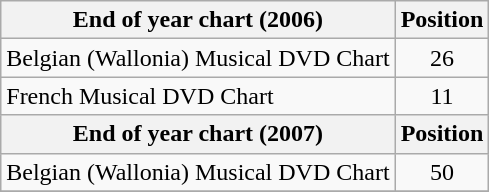<table class="wikitable sortable">
<tr>
<th>End of year chart (2006)</th>
<th>Position</th>
</tr>
<tr>
<td>Belgian (Wallonia) Musical DVD Chart</td>
<td align="center">26</td>
</tr>
<tr>
<td>French Musical DVD Chart</td>
<td align="center">11</td>
</tr>
<tr>
<th>End of year chart (2007)</th>
<th>Position</th>
</tr>
<tr>
<td>Belgian (Wallonia) Musical DVD Chart</td>
<td align="center">50</td>
</tr>
<tr>
</tr>
</table>
